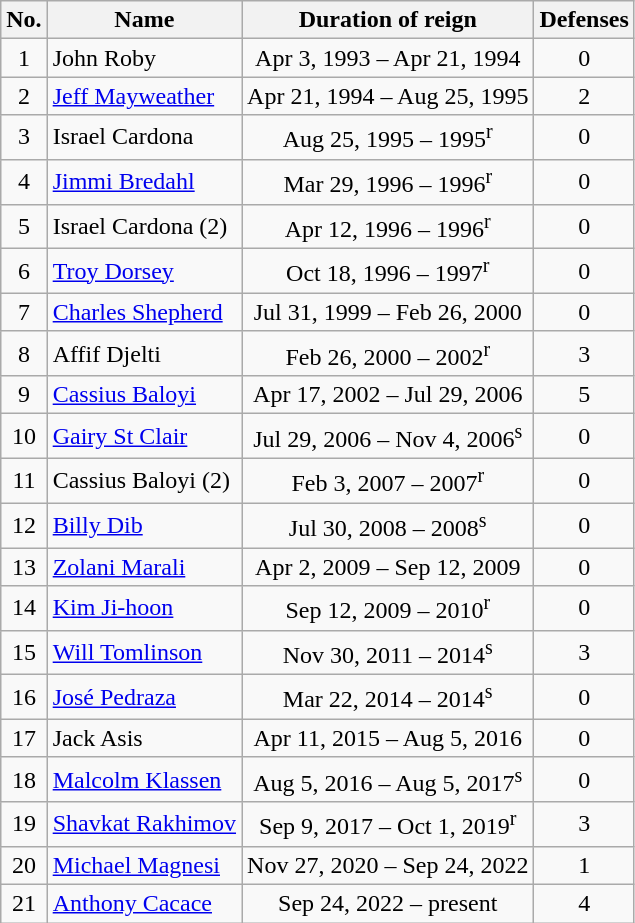<table class="wikitable" style="text-align:center;">
<tr>
<th>No.</th>
<th>Name</th>
<th>Duration of reign</th>
<th>Defenses</th>
</tr>
<tr>
<td>1</td>
<td align=left> John Roby</td>
<td>Apr 3, 1993 – Apr 21, 1994</td>
<td>0</td>
</tr>
<tr>
<td>2</td>
<td align=left> <a href='#'>Jeff Mayweather</a></td>
<td>Apr 21, 1994 – Aug 25, 1995</td>
<td>2</td>
</tr>
<tr>
<td>3</td>
<td align=left> Israel Cardona</td>
<td>Aug 25, 1995 – 1995<sup>r</sup></td>
<td>0</td>
</tr>
<tr>
<td>4</td>
<td align=left> <a href='#'>Jimmi Bredahl</a></td>
<td>Mar 29, 1996 – 1996<sup>r</sup></td>
<td>0</td>
</tr>
<tr>
<td>5</td>
<td align=left> Israel Cardona (2)</td>
<td>Apr 12, 1996 – 1996<sup>r</sup></td>
<td>0</td>
</tr>
<tr>
<td>6</td>
<td align=left> <a href='#'>Troy Dorsey</a></td>
<td>Oct 18, 1996 – 1997<sup>r</sup></td>
<td>0</td>
</tr>
<tr>
<td>7</td>
<td align=left> <a href='#'>Charles Shepherd</a></td>
<td>Jul 31, 1999 – Feb 26, 2000</td>
<td>0</td>
</tr>
<tr>
<td>8</td>
<td align=left> Affif Djelti</td>
<td>Feb 26, 2000 – 2002<sup>r</sup></td>
<td>3</td>
</tr>
<tr>
<td>9</td>
<td align=left> <a href='#'>Cassius Baloyi</a></td>
<td>Apr 17, 2002 – Jul 29, 2006</td>
<td>5</td>
</tr>
<tr>
<td>10</td>
<td align=left> <a href='#'>Gairy St Clair</a></td>
<td>Jul 29, 2006 – Nov 4, 2006<sup>s</sup></td>
<td>0</td>
</tr>
<tr>
<td>11</td>
<td align=left> Cassius Baloyi (2)</td>
<td>Feb 3, 2007 – 2007<sup>r</sup></td>
<td>0</td>
</tr>
<tr>
<td>12</td>
<td align=left> <a href='#'>Billy Dib</a></td>
<td>Jul 30, 2008 – 2008<sup>s</sup></td>
<td>0</td>
</tr>
<tr>
<td>13</td>
<td align=left> <a href='#'>Zolani Marali</a></td>
<td>Apr 2, 2009 – Sep 12, 2009</td>
<td>0</td>
</tr>
<tr>
<td>14</td>
<td align=left> <a href='#'>Kim Ji-hoon</a></td>
<td>Sep 12, 2009 – 2010<sup>r</sup></td>
<td>0</td>
</tr>
<tr>
<td>15</td>
<td align=left> <a href='#'>Will Tomlinson</a></td>
<td>Nov 30, 2011 – 2014<sup>s</sup></td>
<td>3</td>
</tr>
<tr>
<td>16</td>
<td align=left> <a href='#'>José Pedraza</a></td>
<td>Mar 22, 2014 – 2014<sup>s</sup></td>
<td>0</td>
</tr>
<tr>
<td>17</td>
<td align=left> Jack Asis</td>
<td>Apr 11, 2015 – Aug 5, 2016</td>
<td>0</td>
</tr>
<tr>
<td>18</td>
<td align=left> <a href='#'>Malcolm Klassen</a></td>
<td>Aug 5, 2016 – Aug 5, 2017<sup>s</sup></td>
<td>0</td>
</tr>
<tr>
<td>19</td>
<td align=left> <a href='#'>Shavkat Rakhimov</a></td>
<td>Sep 9, 2017 – Oct 1, 2019<sup>r</sup></td>
<td>3</td>
</tr>
<tr>
<td>20</td>
<td align=left> <a href='#'>Michael Magnesi</a></td>
<td>Nov 27, 2020 – Sep 24, 2022</td>
<td>1</td>
</tr>
<tr>
<td>21</td>
<td align=left> <a href='#'>Anthony Cacace</a></td>
<td>Sep 24, 2022 – present</td>
<td>4</td>
</tr>
</table>
